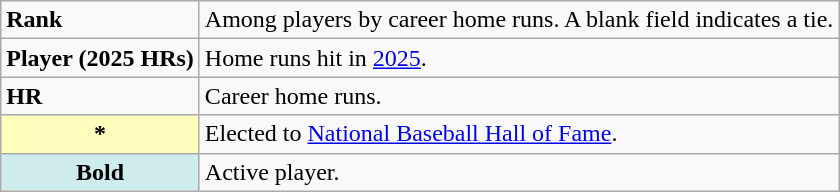<table class="wikitable" style="font-size:100%;">
<tr>
<td><strong>Rank</strong></td>
<td>Among players by career home runs. A blank field indicates a tie.</td>
</tr>
<tr>
<td><strong>Player (2025 HRs)</strong></td>
<td>Home runs hit in <a href='#'>2025</a>.</td>
</tr>
<tr>
<td><strong>HR</strong></td>
<td>Career home runs.</td>
</tr>
<tr>
<th scope="row" style="background-color:#ffffbb">*</th>
<td>Elected to <a href='#'>National Baseball Hall of Fame</a>.</td>
</tr>
<tr>
<th scope="row" style="background:#cfecec;"><strong>Bold</strong></th>
<td>Active player.</td>
</tr>
</table>
